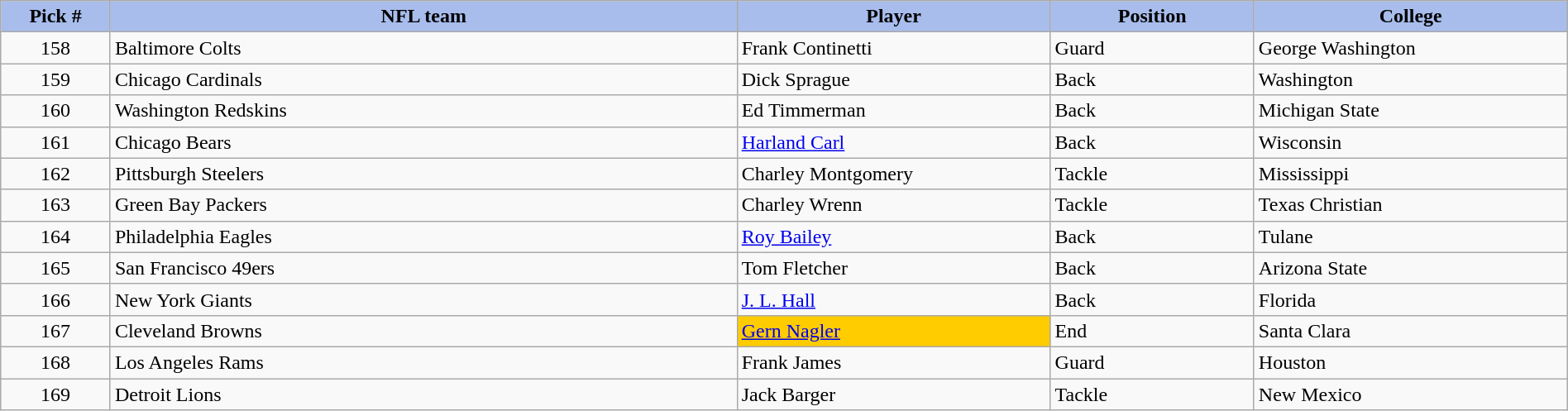<table class="wikitable sortable sortable" style="width: 100%">
<tr>
<th style="background:#a8bdec; width:7%;">Pick #</th>
<th style="width:40%; background:#a8bdec;">NFL team</th>
<th style="width:20%; background:#a8bdec;">Player</th>
<th style="width:13%; background:#a8bdec;">Position</th>
<th style="background:#A8BDEC;">College</th>
</tr>
<tr>
<td align=center>158</td>
<td>Baltimore Colts</td>
<td>Frank Continetti</td>
<td>Guard</td>
<td>George Washington</td>
</tr>
<tr>
<td align=center>159</td>
<td>Chicago Cardinals</td>
<td>Dick Sprague</td>
<td>Back</td>
<td>Washington</td>
</tr>
<tr>
<td align=center>160</td>
<td>Washington Redskins</td>
<td>Ed Timmerman</td>
<td>Back</td>
<td>Michigan State</td>
</tr>
<tr>
<td align=center>161</td>
<td>Chicago Bears</td>
<td><a href='#'>Harland Carl</a></td>
<td>Back</td>
<td>Wisconsin</td>
</tr>
<tr>
<td align=center>162</td>
<td>Pittsburgh Steelers</td>
<td>Charley Montgomery</td>
<td>Tackle</td>
<td>Mississippi</td>
</tr>
<tr>
<td align=center>163</td>
<td>Green Bay Packers</td>
<td>Charley Wrenn</td>
<td>Tackle</td>
<td>Texas Christian</td>
</tr>
<tr>
<td align=center>164</td>
<td>Philadelphia Eagles</td>
<td><a href='#'>Roy Bailey</a></td>
<td>Back</td>
<td>Tulane</td>
</tr>
<tr>
<td align=center>165</td>
<td>San Francisco 49ers</td>
<td>Tom Fletcher</td>
<td>Back</td>
<td>Arizona State</td>
</tr>
<tr>
<td align=center>166</td>
<td>New York Giants</td>
<td><a href='#'>J. L. Hall</a></td>
<td>Back</td>
<td>Florida</td>
</tr>
<tr>
<td align=center>167</td>
<td>Cleveland Browns</td>
<td bgcolor="#FFCC00"><a href='#'>Gern Nagler</a></td>
<td>End</td>
<td>Santa Clara</td>
</tr>
<tr>
<td align=center>168</td>
<td>Los Angeles Rams</td>
<td>Frank James</td>
<td>Guard</td>
<td>Houston</td>
</tr>
<tr>
<td align=center>169</td>
<td>Detroit Lions</td>
<td>Jack Barger</td>
<td>Tackle</td>
<td>New Mexico</td>
</tr>
</table>
